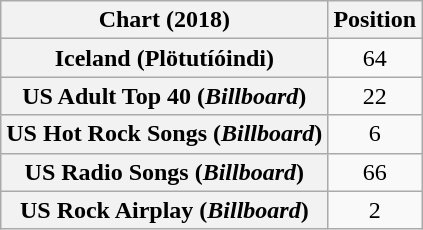<table class="wikitable sortable plainrowheaders" style="text-align:center">
<tr>
<th scope="col">Chart (2018)</th>
<th scope="col">Position</th>
</tr>
<tr>
<th scope="row">Iceland (Plötutíóindi)</th>
<td>64</td>
</tr>
<tr>
<th scope="row">US Adult Top 40 (<em>Billboard</em>)</th>
<td>22</td>
</tr>
<tr>
<th scope="row">US Hot Rock Songs (<em>Billboard</em>)</th>
<td>6</td>
</tr>
<tr>
<th scope="row">US Radio Songs (<em>Billboard</em>)</th>
<td>66</td>
</tr>
<tr>
<th scope="row">US Rock Airplay (<em>Billboard</em>)</th>
<td>2</td>
</tr>
</table>
